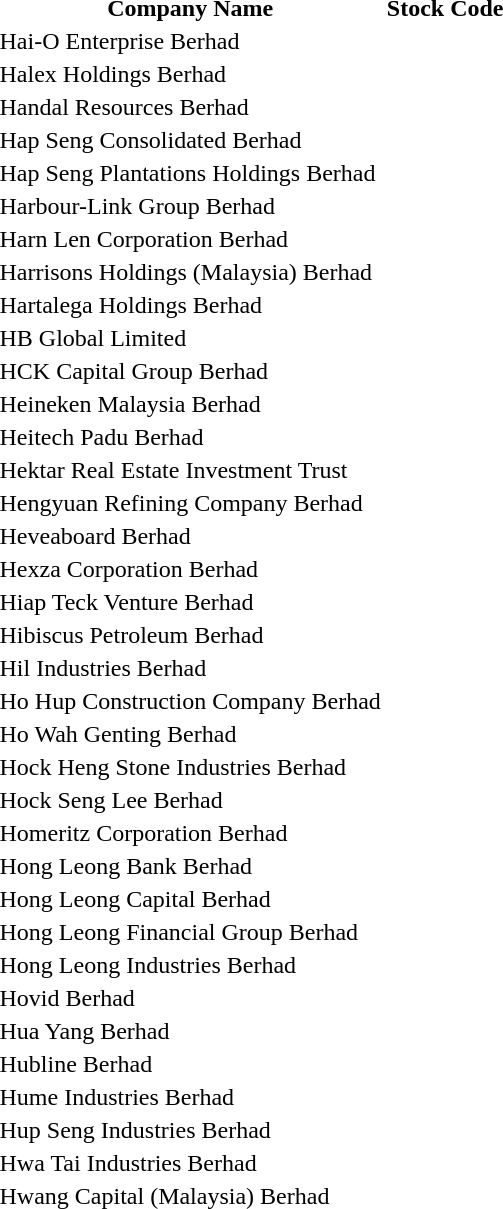<table style="background:transparent;">
<tr>
<th>Company Name</th>
<th>Stock Code</th>
</tr>
<tr>
<td>Hai-O Enterprise Berhad</td>
<td></td>
</tr>
<tr>
<td>Halex Holdings Berhad</td>
<td></td>
</tr>
<tr>
<td>Handal Resources Berhad</td>
<td></td>
</tr>
<tr>
<td>Hap Seng Consolidated Berhad</td>
<td></td>
</tr>
<tr>
<td>Hap Seng Plantations Holdings Berhad</td>
<td></td>
</tr>
<tr>
<td>Harbour-Link Group Berhad</td>
<td></td>
</tr>
<tr>
<td>Harn Len Corporation Berhad</td>
<td></td>
</tr>
<tr>
<td>Harrisons Holdings (Malaysia) Berhad</td>
<td></td>
</tr>
<tr>
<td>Hartalega Holdings Berhad</td>
<td></td>
</tr>
<tr>
<td>HB Global Limited</td>
<td></td>
</tr>
<tr>
<td>HCK Capital Group Berhad</td>
<td></td>
</tr>
<tr>
<td>Heineken Malaysia Berhad</td>
<td></td>
</tr>
<tr>
<td>Heitech Padu Berhad</td>
<td></td>
</tr>
<tr>
<td>Hektar Real Estate Investment Trust</td>
<td></td>
</tr>
<tr>
<td>Hengyuan Refining Company Berhad</td>
<td></td>
</tr>
<tr>
<td>Heveaboard Berhad</td>
<td></td>
</tr>
<tr>
<td>Hexza Corporation Berhad</td>
<td></td>
</tr>
<tr>
<td>Hiap Teck Venture Berhad</td>
<td></td>
</tr>
<tr>
<td>Hibiscus Petroleum Berhad</td>
<td></td>
</tr>
<tr>
<td>Hil Industries Berhad</td>
<td></td>
</tr>
<tr>
<td>Ho Hup Construction Company Berhad</td>
<td></td>
</tr>
<tr>
<td>Ho Wah Genting Berhad</td>
<td></td>
</tr>
<tr>
<td>Hock Heng Stone Industries Berhad</td>
<td></td>
</tr>
<tr>
<td>Hock Seng Lee Berhad</td>
<td></td>
</tr>
<tr>
<td>Homeritz Corporation Berhad</td>
<td></td>
</tr>
<tr>
<td>Hong Leong Bank Berhad</td>
<td></td>
</tr>
<tr>
<td>Hong Leong Capital Berhad</td>
<td></td>
</tr>
<tr>
<td>Hong Leong Financial Group Berhad</td>
<td></td>
</tr>
<tr>
<td>Hong Leong Industries Berhad</td>
<td></td>
</tr>
<tr>
<td>Hovid Berhad</td>
<td></td>
</tr>
<tr>
<td>Hua Yang Berhad</td>
<td></td>
</tr>
<tr>
<td>Hubline Berhad</td>
<td></td>
</tr>
<tr>
<td>Hume Industries Berhad</td>
<td></td>
</tr>
<tr>
<td>Hup Seng Industries Berhad</td>
<td></td>
</tr>
<tr>
<td>Hwa Tai Industries Berhad</td>
<td></td>
</tr>
<tr>
<td>Hwang Capital (Malaysia) Berhad</td>
<td></td>
</tr>
</table>
